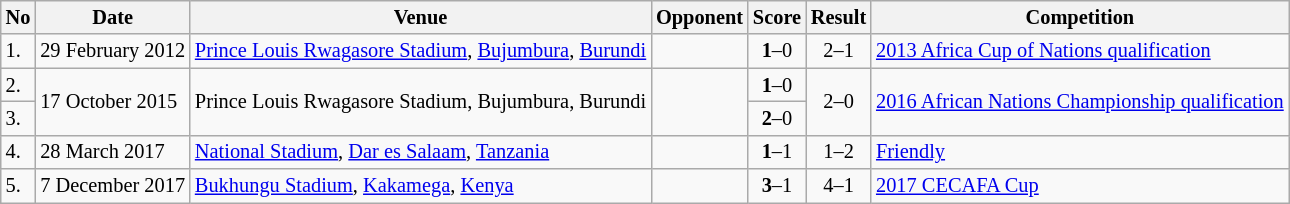<table class="wikitable" style="font-size:85%;">
<tr>
<th>No</th>
<th>Date</th>
<th>Venue</th>
<th>Opponent</th>
<th>Score</th>
<th>Result</th>
<th>Competition</th>
</tr>
<tr>
<td>1.</td>
<td>29 February 2012</td>
<td><a href='#'>Prince Louis Rwagasore Stadium</a>, <a href='#'>Bujumbura</a>, <a href='#'>Burundi</a></td>
<td></td>
<td align=center><strong>1</strong>–0</td>
<td align=center>2–1</td>
<td><a href='#'>2013 Africa Cup of Nations qualification</a></td>
</tr>
<tr>
<td>2.</td>
<td rowspan="2">17 October 2015</td>
<td rowspan="2">Prince Louis Rwagasore Stadium, Bujumbura, Burundi</td>
<td rowspan="2"></td>
<td align=center><strong>1</strong>–0</td>
<td rowspan="2" style="text-align:center">2–0</td>
<td rowspan="2"><a href='#'>2016 African Nations Championship qualification</a></td>
</tr>
<tr>
<td>3.</td>
<td align=center><strong>2</strong>–0</td>
</tr>
<tr>
<td>4.</td>
<td>28 March 2017</td>
<td><a href='#'>National Stadium</a>, <a href='#'>Dar es Salaam</a>, <a href='#'>Tanzania</a></td>
<td></td>
<td align=center><strong>1</strong>–1</td>
<td align=center>1–2</td>
<td><a href='#'>Friendly</a></td>
</tr>
<tr>
<td>5.</td>
<td>7 December 2017</td>
<td><a href='#'>Bukhungu Stadium</a>, <a href='#'>Kakamega</a>, <a href='#'>Kenya</a></td>
<td></td>
<td align=center><strong>3</strong>–1</td>
<td align=center>4–1</td>
<td><a href='#'>2017 CECAFA Cup</a></td>
</tr>
</table>
